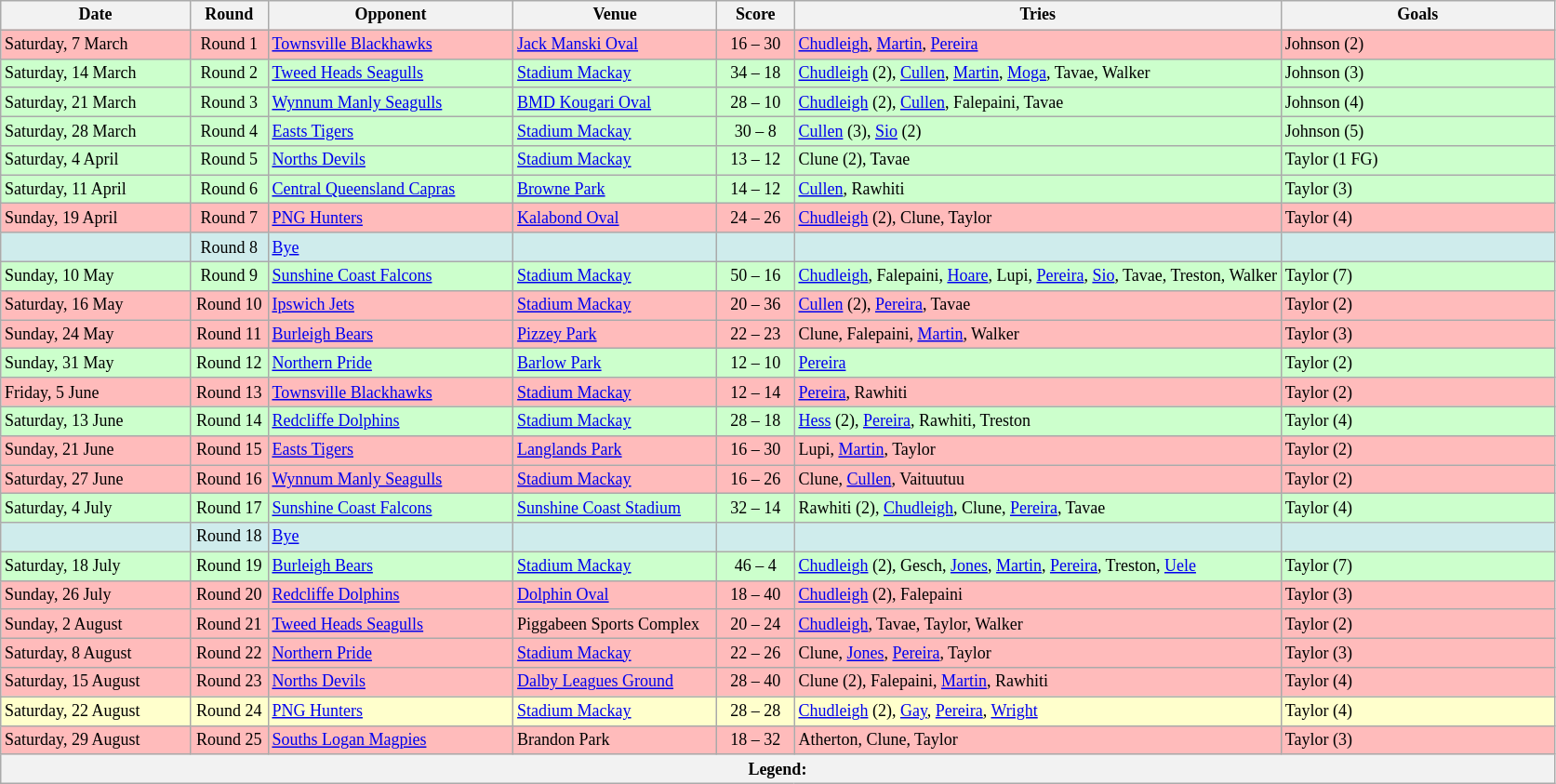<table class="wikitable" style="font-size:75%;">
<tr>
<th style="width:130px;">Date</th>
<th style="width:50px;">Round</th>
<th style="width:170px;">Opponent</th>
<th style="width:140px;">Venue</th>
<th style="width:50px;">Score</th>
<th style="width:300x;">Tries</th>
<th style="width:190px;">Goals</th>
</tr>
<tr style="background:#fbb;">
<td>Saturday, 7 March</td>
<td style="text-align:center;">Round 1</td>
<td> <a href='#'>Townsville Blackhawks</a></td>
<td><a href='#'>Jack Manski Oval</a></td>
<td style="text-align:center;">16 – 30</td>
<td><a href='#'>Chudleigh</a>, <a href='#'>Martin</a>, <a href='#'>Pereira</a></td>
<td>Johnson (2)</td>
</tr>
<tr style="background:#cfc;">
<td>Saturday, 14 March</td>
<td style="text-align:center;">Round 2</td>
<td> <a href='#'>Tweed Heads Seagulls</a></td>
<td><a href='#'>Stadium Mackay</a></td>
<td style="text-align:center;">34 – 18</td>
<td><a href='#'>Chudleigh</a> (2), <a href='#'>Cullen</a>, <a href='#'>Martin</a>, <a href='#'>Moga</a>, Tavae, Walker</td>
<td>Johnson (3)</td>
</tr>
<tr style="background:#cfc;">
<td>Saturday, 21 March</td>
<td style="text-align:center;">Round 3</td>
<td> <a href='#'>Wynnum Manly Seagulls</a></td>
<td><a href='#'>BMD Kougari Oval</a></td>
<td style="text-align:center;">28 – 10</td>
<td><a href='#'>Chudleigh</a> (2), <a href='#'>Cullen</a>, Falepaini, Tavae</td>
<td>Johnson (4)</td>
</tr>
<tr style="background:#cfc;">
<td>Saturday, 28 March</td>
<td style="text-align:center;">Round 4</td>
<td> <a href='#'>Easts Tigers</a></td>
<td><a href='#'>Stadium Mackay</a></td>
<td style="text-align:center;">30 – 8</td>
<td><a href='#'>Cullen</a> (3), <a href='#'>Sio</a> (2)</td>
<td>Johnson (5)</td>
</tr>
<tr style="background:#cfc;">
<td>Saturday, 4 April</td>
<td style="text-align:center;">Round 5</td>
<td> <a href='#'>Norths Devils</a></td>
<td><a href='#'>Stadium Mackay</a></td>
<td style="text-align:center;">13 – 12</td>
<td>Clune (2), Tavae</td>
<td>Taylor (1 FG)</td>
</tr>
<tr style="background:#cfc;">
<td>Saturday, 11 April</td>
<td style="text-align:center;">Round 6</td>
<td> <a href='#'>Central Queensland Capras</a></td>
<td><a href='#'>Browne Park</a></td>
<td style="text-align:center;">14 – 12</td>
<td><a href='#'>Cullen</a>, Rawhiti</td>
<td>Taylor (3)</td>
</tr>
<tr style="background:#fbb;">
<td>Sunday, 19 April</td>
<td style="text-align:center;">Round 7</td>
<td> <a href='#'>PNG Hunters</a></td>
<td><a href='#'>Kalabond Oval</a></td>
<td style="text-align:center;">24 – 26</td>
<td><a href='#'>Chudleigh</a> (2), Clune, Taylor</td>
<td>Taylor (4)</td>
</tr>
<tr style="background:#cfecec;">
<td></td>
<td style="text-align:center;">Round 8</td>
<td><a href='#'>Bye</a></td>
<td></td>
<td></td>
<td></td>
<td></td>
</tr>
<tr style="background:#cfc;">
<td>Sunday, 10 May</td>
<td style="text-align:center;">Round 9</td>
<td> <a href='#'>Sunshine Coast Falcons</a></td>
<td><a href='#'>Stadium Mackay</a></td>
<td style="text-align:center;">50 – 16</td>
<td><a href='#'>Chudleigh</a>, Falepaini, <a href='#'>Hoare</a>, Lupi, <a href='#'>Pereira</a>, <a href='#'>Sio</a>, Tavae, Treston, Walker</td>
<td>Taylor (7)</td>
</tr>
<tr style="background:#fbb;">
<td>Saturday, 16 May</td>
<td style="text-align:center;">Round 10</td>
<td> <a href='#'>Ipswich Jets</a></td>
<td><a href='#'>Stadium Mackay</a></td>
<td style="text-align:center;">20 – 36</td>
<td><a href='#'>Cullen</a> (2), <a href='#'>Pereira</a>, Tavae</td>
<td>Taylor (2)</td>
</tr>
<tr style="background:#fbb;">
<td>Sunday, 24 May</td>
<td style="text-align:center;">Round 11</td>
<td> <a href='#'>Burleigh Bears</a></td>
<td><a href='#'>Pizzey Park</a></td>
<td style="text-align:center;">22 – 23</td>
<td>Clune, Falepaini, <a href='#'>Martin</a>, Walker</td>
<td>Taylor (3)</td>
</tr>
<tr style="background:#cfc;">
<td>Sunday, 31 May</td>
<td style="text-align:center;">Round 12</td>
<td> <a href='#'>Northern Pride</a></td>
<td><a href='#'>Barlow Park</a></td>
<td style="text-align:center;">12 – 10</td>
<td><a href='#'>Pereira</a></td>
<td>Taylor (2)</td>
</tr>
<tr style="background:#fbb;">
<td>Friday, 5 June</td>
<td style="text-align:center;">Round 13</td>
<td> <a href='#'>Townsville Blackhawks</a></td>
<td><a href='#'>Stadium Mackay</a></td>
<td style="text-align:center;">12 – 14</td>
<td><a href='#'>Pereira</a>, Rawhiti</td>
<td>Taylor (2)</td>
</tr>
<tr style="background:#cfc;">
<td>Saturday, 13 June</td>
<td style="text-align:center;">Round 14</td>
<td> <a href='#'>Redcliffe Dolphins</a></td>
<td><a href='#'>Stadium Mackay</a></td>
<td style="text-align:center;">28 – 18</td>
<td><a href='#'>Hess</a> (2), <a href='#'>Pereira</a>, Rawhiti, Treston</td>
<td>Taylor (4)</td>
</tr>
<tr style="background:#fbb;">
<td>Sunday, 21 June</td>
<td style="text-align:center;">Round 15</td>
<td> <a href='#'>Easts Tigers</a></td>
<td><a href='#'>Langlands Park</a></td>
<td style="text-align:center;">16 – 30</td>
<td>Lupi, <a href='#'>Martin</a>, Taylor</td>
<td>Taylor (2)</td>
</tr>
<tr style="background:#fbb;">
<td>Saturday, 27 June</td>
<td style="text-align:center;">Round 16</td>
<td> <a href='#'>Wynnum Manly Seagulls</a></td>
<td><a href='#'>Stadium Mackay</a></td>
<td style="text-align:center;">16 – 26</td>
<td>Clune, <a href='#'>Cullen</a>, Vaituutuu</td>
<td>Taylor (2)</td>
</tr>
<tr style="background:#cfc;">
<td>Saturday, 4 July</td>
<td style="text-align:center;">Round 17</td>
<td> <a href='#'>Sunshine Coast Falcons</a></td>
<td><a href='#'>Sunshine Coast Stadium</a></td>
<td style="text-align:center;">32 – 14</td>
<td>Rawhiti (2), <a href='#'>Chudleigh</a>, Clune, <a href='#'>Pereira</a>, Tavae</td>
<td>Taylor (4)</td>
</tr>
<tr style="background:#cfecec;">
<td></td>
<td style="text-align:center;">Round 18</td>
<td><a href='#'>Bye</a></td>
<td></td>
<td></td>
<td></td>
<td></td>
</tr>
<tr style="background:#cfc;">
<td>Saturday, 18 July</td>
<td style="text-align:center;">Round 19</td>
<td> <a href='#'>Burleigh Bears</a></td>
<td><a href='#'>Stadium Mackay</a></td>
<td style="text-align:center;">46 – 4</td>
<td><a href='#'>Chudleigh</a> (2), Gesch, <a href='#'>Jones</a>, <a href='#'>Martin</a>, <a href='#'>Pereira</a>, Treston, <a href='#'>Uele</a></td>
<td>Taylor (7)</td>
</tr>
<tr style="background:#fbb;">
<td>Sunday, 26 July</td>
<td style="text-align:center;">Round 20</td>
<td> <a href='#'>Redcliffe Dolphins</a></td>
<td><a href='#'>Dolphin Oval</a></td>
<td style="text-align:center;">18 – 40</td>
<td><a href='#'>Chudleigh</a> (2), Falepaini</td>
<td>Taylor (3)</td>
</tr>
<tr style="background:#fbb;">
<td>Sunday, 2 August</td>
<td style="text-align:center;">Round 21</td>
<td> <a href='#'>Tweed Heads Seagulls</a></td>
<td>Piggabeen Sports Complex</td>
<td style="text-align:center;">20 – 24</td>
<td><a href='#'>Chudleigh</a>, Tavae, Taylor, Walker</td>
<td>Taylor (2)</td>
</tr>
<tr style="background:#fbb;">
<td>Saturday, 8 August</td>
<td style="text-align:center;">Round 22</td>
<td> <a href='#'>Northern Pride</a></td>
<td><a href='#'>Stadium Mackay</a></td>
<td style="text-align:center;">22 – 26</td>
<td>Clune, <a href='#'>Jones</a>, <a href='#'>Pereira</a>, Taylor</td>
<td>Taylor (3)</td>
</tr>
<tr style="background:#fbb;">
<td>Saturday, 15 August</td>
<td style="text-align:center;">Round 23</td>
<td> <a href='#'>Norths Devils</a></td>
<td><a href='#'>Dalby Leagues Ground</a></td>
<td style="text-align:center;">28 – 40</td>
<td>Clune (2), Falepaini, <a href='#'>Martin</a>, Rawhiti</td>
<td>Taylor (4)</td>
</tr>
<tr style="background:#ffc;">
<td>Saturday, 22 August</td>
<td style="text-align:center;">Round 24</td>
<td> <a href='#'>PNG Hunters</a></td>
<td><a href='#'>Stadium Mackay</a></td>
<td style="text-align:center;">28 – 28</td>
<td><a href='#'>Chudleigh</a> (2), <a href='#'>Gay</a>, <a href='#'>Pereira</a>, <a href='#'>Wright</a></td>
<td>Taylor (4)</td>
</tr>
<tr style="background:#fbb;">
<td>Saturday, 29 August</td>
<td style="text-align:center;">Round 25</td>
<td> <a href='#'>Souths Logan Magpies</a></td>
<td>Brandon Park</td>
<td style="text-align:center;">18 – 32</td>
<td>Atherton, Clune, Taylor</td>
<td>Taylor (3)</td>
</tr>
<tr>
<th colspan="11"><strong>Legend</strong>:    </th>
</tr>
</table>
